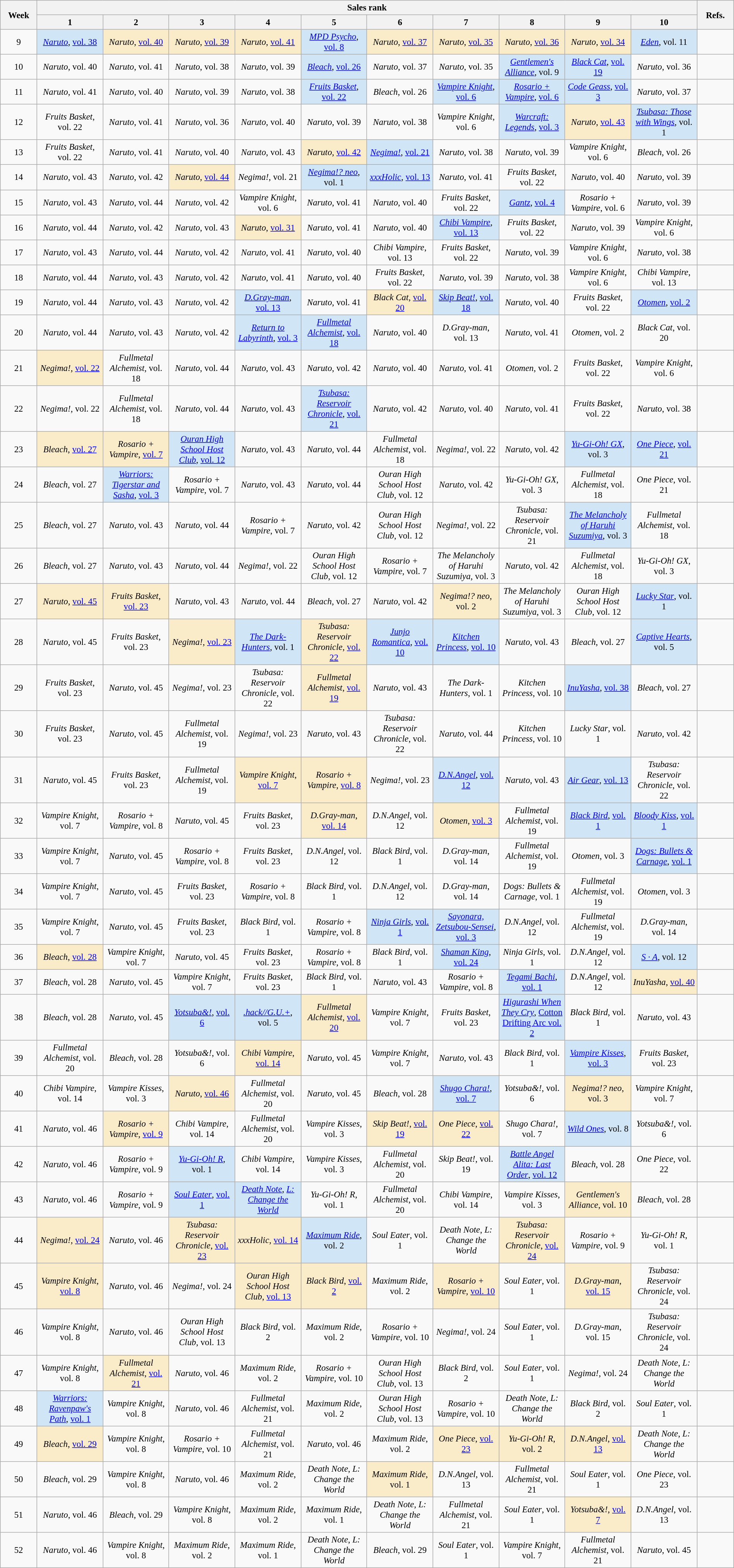<table class="wikitable" style="font-size: 95%; text-align: center; width: 100%;">
<tr>
<th rowspan="2" width="5%">Week</th>
<th colspan="10">Sales rank</th>
<th rowspan="2" width="5%">Refs.</th>
</tr>
<tr>
<th width="9%">1</th>
<th width="9%">2</th>
<th width="9%">3</th>
<th width="9%">4</th>
<th width="9%">5</th>
<th width="9%">6</th>
<th width="9%">7</th>
<th width="9%">8</th>
<th width="9%">9</th>
<th width="9%">10</th>
</tr>
<tr>
<td>9</td>
<td bgcolor="#d0e5f5"><em><a href='#'>Naruto</a></em>, <a href='#'>vol. 38</a></td>
<td bgcolor="#faecc8"><em>Naruto</em>, <a href='#'>vol. 40</a></td>
<td bgcolor="#faecc8"><em>Naruto</em>, <a href='#'>vol. 39</a></td>
<td bgcolor="#faecc8"><em>Naruto</em>, <a href='#'>vol. 41</a></td>
<td bgcolor="#d0e5f5"><em><a href='#'>MPD Psycho</a></em>, <a href='#'>vol. 8</a></td>
<td bgcolor="#faecc8"><em>Naruto</em>, <a href='#'>vol. 37</a></td>
<td bgcolor="#faecc8"><em>Naruto</em>, <a href='#'>vol. 35</a></td>
<td bgcolor="#faecc8"><em>Naruto</em>, <a href='#'>vol. 36</a></td>
<td bgcolor="#faecc8"><em>Naruto</em>, <a href='#'>vol. 34</a></td>
<td bgcolor="#d0e5f5"><em><a href='#'>Eden</a></em>, vol. 11</td>
<td></td>
</tr>
<tr>
<td>10</td>
<td><em>Naruto</em>, vol. 40</td>
<td><em>Naruto</em>, vol. 41</td>
<td><em>Naruto</em>, vol. 38</td>
<td><em>Naruto</em>, vol. 39</td>
<td bgcolor="#d0e5f5"><em><a href='#'>Bleach</a></em>, <a href='#'>vol. 26</a></td>
<td><em>Naruto</em>, vol. 37</td>
<td><em>Naruto</em>, vol. 35</td>
<td bgcolor="#d0e5f5"><em><a href='#'>Gentlemen's Alliance</a></em>, vol. 9</td>
<td bgcolor="#d0e5f5"><em><a href='#'>Black Cat</a></em>, <a href='#'>vol. 19</a></td>
<td><em>Naruto</em>, vol. 36</td>
<td></td>
</tr>
<tr>
<td>11</td>
<td><em>Naruto</em>, vol. 41</td>
<td><em>Naruto</em>, vol. 40</td>
<td><em>Naruto</em>, vol. 39</td>
<td><em>Naruto</em>, vol. 38</td>
<td bgcolor="#d0e5f5"><em><a href='#'>Fruits Basket</a></em>, <a href='#'>vol. 22</a></td>
<td><em>Bleach</em>, vol. 26</td>
<td bgcolor="#d0e5f5"><em><a href='#'>Vampire Knight</a></em>, <a href='#'>vol. 6</a></td>
<td bgcolor="#d0e5f5"><em><a href='#'>Rosario + Vampire</a></em>, <a href='#'>vol. 6</a></td>
<td bgcolor="#d0e5f5"><em><a href='#'>Code Geass</a></em>, <a href='#'>vol. 3</a></td>
<td><em>Naruto</em>, vol. 37</td>
<td></td>
</tr>
<tr>
<td>12</td>
<td><em>Fruits Basket</em>, vol. 22</td>
<td><em>Naruto</em>, vol. 41</td>
<td><em>Naruto</em>, vol. 36</td>
<td><em>Naruto</em>, vol. 40</td>
<td><em>Naruto</em>, vol. 39</td>
<td><em>Naruto</em>, vol. 38</td>
<td><em>Vampire Knight</em>, vol. 6</td>
<td bgcolor="#d0e5f5"><em><a href='#'>Warcraft: Legends</a></em>, <a href='#'>vol. 3</a></td>
<td bgcolor="#faecc8"><em>Naruto</em>, <a href='#'>vol. 43</a></td>
<td bgcolor="#d0e5f5"><em><a href='#'>Tsubasa: Those with Wings</a></em>, vol. 1</td>
<td></td>
</tr>
<tr>
<td>13</td>
<td><em>Fruits Basket</em>, vol. 22</td>
<td><em>Naruto</em>, vol. 41</td>
<td><em>Naruto</em>, vol. 40</td>
<td><em>Naruto</em>, vol. 43</td>
<td bgcolor="#faecc8"><em>Naruto</em>, <a href='#'>vol. 42</a></td>
<td bgcolor="#d0e5f5"><em><a href='#'>Negima!</a></em>, <a href='#'>vol. 21</a></td>
<td><em>Naruto</em>, vol. 38</td>
<td><em>Naruto</em>, vol. 39</td>
<td><em>Vampire Knight</em>, vol. 6</td>
<td><em>Bleach</em>, vol. 26</td>
<td></td>
</tr>
<tr>
<td>14</td>
<td><em>Naruto</em>, vol. 43</td>
<td><em>Naruto</em>, vol. 42</td>
<td bgcolor="#faecc8"><em>Naruto</em>, <a href='#'>vol. 44</a></td>
<td><em>Negima!</em>, vol. 21</td>
<td bgcolor="#d0e5f5"><em><a href='#'>Negima!? neo</a></em>, vol. 1</td>
<td bgcolor="#d0e5f5"><em><a href='#'>xxxHolic</a></em>, <a href='#'>vol. 13</a></td>
<td><em>Naruto</em>, vol. 41</td>
<td><em>Fruits Basket</em>, vol. 22</td>
<td><em>Naruto</em>, vol. 40</td>
<td><em>Naruto</em>, vol. 39</td>
<td></td>
</tr>
<tr>
<td>15</td>
<td><em>Naruto</em>, vol. 43</td>
<td><em>Naruto</em>, vol. 44</td>
<td><em>Naruto</em>, vol. 42</td>
<td><em>Vampire Knight</em>, vol. 6</td>
<td><em>Naruto</em>, vol. 41</td>
<td><em>Naruto</em>, vol. 40</td>
<td><em>Fruits Basket</em>, vol. 22</td>
<td bgcolor="#d0e5f5"><em><a href='#'>Gantz</a></em>, <a href='#'>vol. 4</a></td>
<td><em>Rosario + Vampire</em>, vol. 6</td>
<td><em>Naruto</em>, vol. 39</td>
<td></td>
</tr>
<tr>
<td>16</td>
<td><em>Naruto</em>, vol. 44</td>
<td><em>Naruto</em>, vol. 42</td>
<td><em>Naruto</em>, vol. 43</td>
<td bgcolor="#faecc8"><em>Naruto</em>, <a href='#'>vol. 31</a></td>
<td><em>Naruto</em>, vol. 41</td>
<td><em>Naruto</em>, vol. 40</td>
<td bgcolor="#d0e5f5"><em><a href='#'>Chibi Vampire</a></em>, <a href='#'>vol. 13</a></td>
<td><em>Fruits Basket</em>, vol. 22</td>
<td><em>Naruto</em>, vol. 39</td>
<td><em>Vampire Knight</em>, vol. 6</td>
<td></td>
</tr>
<tr>
<td>17</td>
<td><em>Naruto</em>, vol. 43</td>
<td><em>Naruto</em>, vol. 44</td>
<td><em>Naruto</em>, vol. 42</td>
<td><em>Naruto</em>, vol. 41</td>
<td><em>Naruto</em>, vol. 40</td>
<td><em>Chibi Vampire</em>, vol. 13</td>
<td><em>Fruits Basket</em>, vol. 22</td>
<td><em>Naruto</em>, vol. 39</td>
<td><em>Vampire Knight</em>, vol. 6</td>
<td><em>Naruto</em>, vol. 38</td>
<td></td>
</tr>
<tr>
<td>18</td>
<td><em>Naruto</em>, vol. 44</td>
<td><em>Naruto</em>, vol. 43</td>
<td><em>Naruto</em>, vol. 42</td>
<td><em>Naruto</em>, vol. 41</td>
<td><em>Naruto</em>, vol. 40</td>
<td><em>Fruits Basket</em>, vol. 22</td>
<td><em>Naruto</em>, vol. 39</td>
<td><em>Naruto</em>, vol. 38</td>
<td><em>Vampire Knight</em>, vol. 6</td>
<td><em>Chibi Vampire</em>, vol. 13</td>
<td></td>
</tr>
<tr>
<td>19</td>
<td><em>Naruto</em>, vol. 44</td>
<td><em>Naruto</em>, vol. 43</td>
<td><em>Naruto</em>, vol. 42</td>
<td bgcolor="#d0e5f5"><em><a href='#'>D.Gray-man</a></em>, <a href='#'>vol. 13</a></td>
<td><em>Naruto</em>, vol. 41</td>
<td bgcolor="#faecc8"><em>Black Cat</em>, <a href='#'>vol. 20</a></td>
<td bgcolor="#d0e5f5"><em><a href='#'>Skip Beat!</a></em>, <a href='#'>vol. 18</a></td>
<td><em>Naruto</em>, vol. 40</td>
<td><em>Fruits Basket</em>, vol. 22</td>
<td bgcolor="#d0e5f5"><em><a href='#'>Otomen</a></em>, <a href='#'>vol. 2</a></td>
<td></td>
</tr>
<tr>
<td>20</td>
<td><em>Naruto</em>, vol. 44</td>
<td><em>Naruto</em>, vol. 43</td>
<td><em>Naruto</em>, vol. 42</td>
<td bgcolor="#d0e5f5"><em><a href='#'>Return to Labyrinth</a></em>, <a href='#'>vol. 3</a></td>
<td bgcolor="#d0e5f5"><em><a href='#'>Fullmetal Alchemist</a></em>, <a href='#'>vol. 18</a></td>
<td><em>Naruto</em>, vol. 40</td>
<td><em>D.Gray-man</em>, vol. 13</td>
<td><em>Naruto</em>, vol. 41</td>
<td><em>Otomen</em>, vol. 2</td>
<td><em>Black Cat</em>, vol. 20</td>
<td></td>
</tr>
<tr>
<td>21</td>
<td bgcolor="#faecc8"><em>Negima!</em>, <a href='#'>vol. 22</a></td>
<td><em>Fullmetal Alchemist</em>, vol. 18</td>
<td><em>Naruto</em>, vol. 44</td>
<td><em>Naruto</em>, vol. 43</td>
<td><em>Naruto</em>, vol. 42</td>
<td><em>Naruto</em>, vol. 40</td>
<td><em>Naruto</em>, vol. 41</td>
<td><em>Otomen</em>, vol. 2</td>
<td><em>Fruits Basket</em>, vol. 22</td>
<td><em>Vampire Knight</em>, vol. 6</td>
<td></td>
</tr>
<tr>
<td>22</td>
<td><em>Negima!</em>, vol. 22</td>
<td><em>Fullmetal Alchemist</em>, vol. 18</td>
<td><em>Naruto</em>, vol. 44</td>
<td><em>Naruto</em>, vol. 43</td>
<td bgcolor="#d0e5f5"><em><a href='#'>Tsubasa: Reservoir Chronicle</a></em>, <a href='#'>vol. 21</a></td>
<td><em>Naruto</em>, vol. 42</td>
<td><em>Naruto</em>, vol. 40</td>
<td><em>Naruto</em>, vol. 41</td>
<td><em>Fruits Basket</em>, vol. 22</td>
<td><em>Naruto</em>, vol. 38</td>
<td></td>
</tr>
<tr>
<td>23</td>
<td bgcolor="#faecc8"><em>Bleach</em>, <a href='#'>vol. 27</a></td>
<td bgcolor="#faecc8"><em>Rosario + Vampire</em>, <a href='#'>vol. 7</a></td>
<td bgcolor="#d0e5f5"><em><a href='#'>Ouran High School Host Club</a></em>, <a href='#'>vol. 12</a></td>
<td><em>Naruto</em>, vol. 43</td>
<td><em>Naruto</em>, vol. 44</td>
<td><em>Fullmetal Alchemist</em>, vol. 18</td>
<td><em>Negima!</em>, vol. 22</td>
<td><em>Naruto</em>, vol. 42</td>
<td bgcolor="#d0e5f5"><em><a href='#'>Yu-Gi-Oh! GX</a></em>, vol. 3</td>
<td bgcolor="#d0e5f5"><em><a href='#'>One Piece</a></em>, <a href='#'>vol. 21</a></td>
<td></td>
</tr>
<tr>
<td>24</td>
<td><em>Bleach</em>, vol. 27</td>
<td bgcolor="#d0e5f5"><em><a href='#'>Warriors: Tigerstar and Sasha</a></em>, <a href='#'>vol. 3</a></td>
<td><em>Rosario + Vampire</em>, vol. 7</td>
<td><em>Naruto</em>, vol. 43</td>
<td><em>Naruto</em>, vol. 44</td>
<td><em>Ouran High School Host Club</em>, vol. 12</td>
<td><em>Naruto</em>, vol. 42</td>
<td><em>Yu-Gi-Oh! GX</em>, vol. 3</td>
<td><em>Fullmetal Alchemist</em>, vol. 18</td>
<td><em>One Piece</em>, vol. 21</td>
<td></td>
</tr>
<tr>
<td>25</td>
<td><em>Bleach</em>, vol. 27</td>
<td><em>Naruto</em>, vol. 43</td>
<td><em>Naruto</em>, vol. 44</td>
<td><em>Rosario + Vampire</em>, vol. 7</td>
<td><em>Naruto</em>, vol. 42</td>
<td><em>Ouran High School Host Club</em>, vol. 12</td>
<td><em>Negima!</em>, vol. 22</td>
<td><em>Tsubasa: Reservoir Chronicle</em>, vol. 21</td>
<td bgcolor="#d0e5f5"><em><a href='#'>The Melancholy of Haruhi Suzumiya</a></em>, vol. 3</td>
<td><em>Fullmetal Alchemist</em>, vol. 18</td>
<td></td>
</tr>
<tr>
<td>26</td>
<td><em>Bleach</em>, vol. 27</td>
<td><em>Naruto</em>, vol. 43</td>
<td><em>Naruto</em>, vol. 44</td>
<td><em>Negima!</em>, vol. 22</td>
<td><em>Ouran High School Host Club</em>, vol. 12</td>
<td><em>Rosario + Vampire</em>, vol. 7</td>
<td><em>The Melancholy of Haruhi Suzumiya</em>, vol. 3</td>
<td><em>Naruto</em>, vol. 42</td>
<td><em>Fullmetal Alchemist</em>, vol. 18</td>
<td><em>Yu-Gi-Oh! GX</em>, vol. 3</td>
<td></td>
</tr>
<tr>
<td>27</td>
<td bgcolor="#faecc8"><em>Naruto</em>, <a href='#'>vol. 45</a></td>
<td bgcolor="#faecc8"><em>Fruits Basket</em>, <a href='#'>vol. 23</a></td>
<td><em>Naruto</em>, vol. 43</td>
<td><em>Naruto</em>, vol. 44</td>
<td><em>Bleach</em>, vol. 27</td>
<td><em>Naruto</em>, vol. 42</td>
<td bgcolor="#faecc8"><em>Negima!? neo</em>, vol. 2</td>
<td><em>The Melancholy of Haruhi Suzumiya</em>, vol. 3</td>
<td><em>Ouran High School Host Club</em>, vol. 12</td>
<td bgcolor="#d0e5f5"><em><a href='#'>Lucky Star</a></em>, vol. 1</td>
<td></td>
</tr>
<tr>
<td>28</td>
<td><em>Naruto</em>, vol. 45</td>
<td><em>Fruits Basket</em>, vol. 23</td>
<td bgcolor="#faecc8"><em>Negima!</em>, <a href='#'>vol. 23</a></td>
<td bgcolor="#d0e5f5"><em><a href='#'>The Dark-Hunters</a></em>, vol. 1</td>
<td bgcolor="#faecc8"><em>Tsubasa: Reservoir Chronicle</em>, <a href='#'>vol. 22</a></td>
<td bgcolor="#d0e5f5"><em><a href='#'>Junjo Romantica</a></em>, <a href='#'>vol. 10</a></td>
<td bgcolor="#d0e5f5"><em><a href='#'>Kitchen Princess</a></em>, <a href='#'>vol. 10</a></td>
<td><em>Naruto</em>, vol. 43</td>
<td><em>Bleach</em>, vol. 27</td>
<td bgcolor="#d0e5f5"><em><a href='#'>Captive Hearts</a></em>, vol. 5</td>
<td></td>
</tr>
<tr>
<td>29</td>
<td><em>Fruits Basket</em>, vol. 23</td>
<td><em>Naruto</em>, vol. 45</td>
<td><em>Negima!</em>, vol. 23</td>
<td><em>Tsubasa: Reservoir Chronicle</em>, vol. 22</td>
<td bgcolor="#faecc8"><em>Fullmetal Alchemist</em>, <a href='#'>vol. 19</a></td>
<td><em>Naruto</em>, vol. 43</td>
<td><em>The Dark-Hunters</em>, vol. 1</td>
<td><em>Kitchen Princess</em>, vol. 10</td>
<td bgcolor="#d0e5f5"><em><a href='#'>InuYasha</a></em>, <a href='#'>vol. 38</a></td>
<td><em>Bleach</em>, vol. 27</td>
<td></td>
</tr>
<tr>
<td>30</td>
<td><em>Fruits Basket</em>, vol. 23</td>
<td><em>Naruto</em>, vol. 45</td>
<td><em>Fullmetal Alchemist</em>, vol. 19</td>
<td><em>Negima!</em>, vol. 23</td>
<td><em>Naruto</em>, vol. 43</td>
<td><em>Tsubasa: Reservoir Chronicle</em>, vol. 22</td>
<td><em>Naruto</em>, vol. 44</td>
<td><em>Kitchen Princess</em>, vol. 10</td>
<td><em>Lucky Star</em>, vol. 1</td>
<td><em>Naruto</em>, vol. 42</td>
<td></td>
</tr>
<tr>
<td>31</td>
<td><em>Naruto</em>, vol. 45</td>
<td><em>Fruits Basket</em>, vol. 23</td>
<td><em>Fullmetal Alchemist</em>, vol. 19</td>
<td bgcolor="#faecc8"><em>Vampire Knight</em>, <a href='#'>vol. 7</a></td>
<td bgcolor="#faecc8"><em>Rosario + Vampire</em>, <a href='#'>vol. 8</a></td>
<td><em>Negima!</em>, vol. 23</td>
<td bgcolor="#d0e5f5"><em><a href='#'>D.N.Angel</a></em>, <a href='#'>vol. 12</a></td>
<td><em>Naruto</em>, vol. 43</td>
<td bgcolor="#d0e5f5"><em><a href='#'>Air Gear</a></em>, <a href='#'>vol. 13</a></td>
<td><em>Tsubasa: Reservoir Chronicle</em>, vol. 22</td>
<td></td>
</tr>
<tr>
<td>32</td>
<td><em>Vampire Knight</em>, vol. 7</td>
<td><em>Rosario + Vampire</em>, vol. 8</td>
<td><em>Naruto</em>, vol. 45</td>
<td><em>Fruits Basket</em>, vol. 23</td>
<td bgcolor="#faecc8"><em>D.Gray-man</em>, <a href='#'>vol. 14</a></td>
<td><em>D.N.Angel</em>, vol. 12</td>
<td bgcolor="#faecc8"><em>Otomen</em>, <a href='#'>vol. 3</a></td>
<td><em>Fullmetal Alchemist</em>, vol. 19</td>
<td bgcolor="#d0e5f5"><em><a href='#'>Black Bird</a></em>, <a href='#'>vol. 1</a></td>
<td bgcolor="#d0e5f5"><em><a href='#'>Bloody Kiss</a></em>, <a href='#'>vol. 1</a></td>
<td></td>
</tr>
<tr>
<td>33</td>
<td><em>Vampire Knight</em>, vol. 7</td>
<td><em>Naruto</em>, vol. 45</td>
<td><em>Rosario + Vampire</em>, vol. 8</td>
<td><em>Fruits Basket</em>, vol. 23</td>
<td><em>D.N.Angel</em>, vol. 12</td>
<td><em>Black Bird</em>, vol. 1</td>
<td><em>D.Gray-man</em>, vol. 14</td>
<td><em>Fullmetal Alchemist</em>, vol. 19</td>
<td><em>Otomen</em>, vol. 3</td>
<td bgcolor="#d0e5f5"><em><a href='#'>Dogs: Bullets & Carnage</a></em>, <a href='#'>vol. 1</a></td>
<td></td>
</tr>
<tr>
<td>34</td>
<td><em>Vampire Knight</em>, vol. 7</td>
<td><em>Naruto</em>, vol. 45</td>
<td><em>Fruits Basket</em>, vol. 23</td>
<td><em>Rosario + Vampire</em>, vol. 8</td>
<td><em>Black Bird</em>, vol. 1</td>
<td><em>D.N.Angel</em>, vol. 12</td>
<td><em>D.Gray-man</em>, vol. 14</td>
<td><em>Dogs: Bullets & Carnage</em>, vol. 1</td>
<td><em>Fullmetal Alchemist</em>, vol. 19</td>
<td><em>Otomen</em>, vol. 3</td>
<td></td>
</tr>
<tr>
<td>35</td>
<td><em>Vampire Knight</em>, vol. 7</td>
<td><em>Naruto</em>, vol. 45</td>
<td><em>Fruits Basket</em>, vol. 23</td>
<td><em>Black Bird</em>, vol. 1</td>
<td><em>Rosario + Vampire</em>, vol. 8</td>
<td bgcolor="#d0e5f5"><em><a href='#'>Ninja Girls</a></em>, <a href='#'>vol. 1</a></td>
<td bgcolor="#d0e5f5"><em><a href='#'>Sayonara, Zetsubou-Sensei</a></em>, <a href='#'>vol. 3</a></td>
<td><em>D.N.Angel</em>, vol. 12</td>
<td><em>Fullmetal Alchemist</em>, vol. 19</td>
<td><em>D.Gray-man</em>, vol. 14</td>
<td></td>
</tr>
<tr>
<td>36</td>
<td bgcolor="#faecc8"><em>Bleach</em>, <a href='#'>vol. 28</a></td>
<td><em>Vampire Knight</em>, vol. 7</td>
<td><em>Naruto</em>, vol. 45</td>
<td><em>Fruits Basket</em>, vol. 23</td>
<td><em>Rosario + Vampire</em>, vol. 8</td>
<td><em>Black Bird</em>, vol. 1</td>
<td bgcolor="#d0e5f5"><em><a href='#'>Shaman King</a></em>, <a href='#'>vol. 24</a></td>
<td><em>Ninja Girls</em>, vol. 1</td>
<td><em>D.N.Angel</em>, vol. 12</td>
<td bgcolor="#d0e5f5"><em><a href='#'>S · A</a></em>, vol. 12</td>
<td></td>
</tr>
<tr>
<td>37</td>
<td><em>Bleach</em>, vol. 28</td>
<td><em>Naruto</em>, vol. 45</td>
<td><em>Vampire Knight</em>, vol. 7</td>
<td><em>Fruits Basket</em>, vol. 23</td>
<td><em>Black Bird</em>, vol. 1</td>
<td><em>Naruto</em>, vol. 43</td>
<td><em>Rosario + Vampire</em>, vol. 8</td>
<td bgcolor="#d0e5f5"><em><a href='#'>Tegami Bachi</a></em>, <a href='#'>vol. 1</a></td>
<td><em>D.N.Angel</em>, vol. 12</td>
<td bgcolor="#faecc8"><em>InuYasha</em>, <a href='#'>vol. 40</a></td>
<td></td>
</tr>
<tr>
<td>38</td>
<td><em>Bleach</em>, vol. 28</td>
<td><em>Naruto</em>, vol. 45</td>
<td bgcolor="#d0e5f5"><em><a href='#'>Yotsuba&!</a></em>, <a href='#'>vol. 6</a></td>
<td bgcolor="#d0e5f5"><em><a href='#'>.hack//G.U.+</a></em>, vol. 5</td>
<td bgcolor="#faecc8"><em>Fullmetal Alchemist</em>, <a href='#'>vol. 20</a></td>
<td><em>Vampire Knight</em>, vol. 7</td>
<td><em>Fruits Basket</em>, vol. 23</td>
<td bgcolor="#d0e5f5"><em><a href='#'>Higurashi When They Cry</a></em>, <a href='#'>Cotton Drifting Arc vol. 2</a></td>
<td><em>Black Bird</em>, vol. 1</td>
<td><em>Naruto</em>, vol. 43</td>
<td></td>
</tr>
<tr>
<td>39</td>
<td><em>Fullmetal Alchemist</em>, vol. 20</td>
<td><em>Bleach</em>, vol. 28</td>
<td><em>Yotsuba&!</em>, vol. 6</td>
<td bgcolor="#faecc8"><em>Chibi Vampire</em>, <a href='#'>vol. 14</a></td>
<td><em>Naruto</em>, vol. 45</td>
<td><em>Vampire Knight</em>, vol. 7</td>
<td><em>Naruto</em>, vol. 43</td>
<td><em>Black Bird</em>, vol. 1</td>
<td bgcolor="#d0e5f5"><em><a href='#'>Vampire Kisses</a></em>, <a href='#'>vol. 3</a></td>
<td><em>Fruits Basket</em>, vol. 23</td>
<td></td>
</tr>
<tr>
<td>40</td>
<td><em>Chibi Vampire</em>, vol. 14</td>
<td><em>Vampire Kisses</em>, vol. 3</td>
<td bgcolor="#faecc8"><em>Naruto</em>, <a href='#'>vol. 46</a></td>
<td><em>Fullmetal Alchemist</em>, vol. 20</td>
<td><em>Naruto</em>, vol. 45</td>
<td><em>Bleach</em>, vol. 28</td>
<td bgcolor="#d0e5f5"><em><a href='#'>Shugo Chara!</a></em>, <a href='#'>vol. 7</a></td>
<td><em>Yotsuba&!</em>, vol. 6</td>
<td bgcolor="#faecc8"><em>Negima!? neo</em>, vol. 3</td>
<td><em>Vampire Knight</em>, vol. 7</td>
<td></td>
</tr>
<tr>
<td>41</td>
<td><em>Naruto</em>, vol. 46</td>
<td bgcolor="#faecc8"><em>Rosario + Vampire</em>, <a href='#'>vol. 9</a></td>
<td><em>Chibi Vampire</em>, vol. 14</td>
<td><em>Fullmetal Alchemist</em>, vol. 20</td>
<td><em>Vampire Kisses</em>, vol. 3</td>
<td bgcolor="#faecc8"><em>Skip Beat!</em>, <a href='#'>vol. 19</a></td>
<td bgcolor="#faecc8"><em>One Piece</em>, <a href='#'>vol. 22</a></td>
<td><em>Shugo Chara!</em>, vol. 7</td>
<td bgcolor="#d0e5f5"><em><a href='#'>Wild Ones</a></em>, vol. 8</td>
<td><em>Yotsuba&!</em>, vol. 6</td>
<td></td>
</tr>
<tr>
<td>42</td>
<td><em>Naruto</em>, vol. 46</td>
<td><em>Rosario + Vampire</em>, vol. 9</td>
<td bgcolor="#d0e5f5"><em><a href='#'>Yu-Gi-Oh! R</a></em>, vol. 1</td>
<td><em>Chibi Vampire</em>, vol. 14</td>
<td><em>Vampire Kisses</em>, vol. 3</td>
<td><em>Fullmetal Alchemist</em>, vol. 20</td>
<td><em>Skip Beat!</em>, vol. 19</td>
<td bgcolor="#d0e5f5"><em><a href='#'>Battle Angel Alita: Last Order</a></em>, <a href='#'>vol. 12</a></td>
<td><em>Bleach</em>, vol. 28</td>
<td><em>One Piece</em>, vol. 22</td>
<td></td>
</tr>
<tr>
<td>43</td>
<td><em>Naruto</em>, vol. 46</td>
<td><em>Rosario + Vampire</em>, vol. 9</td>
<td bgcolor="#d0e5f5"><em><a href='#'>Soul Eater</a></em>, <a href='#'>vol. 1</a></td>
<td bgcolor="#d0e5f5"><em><a href='#'>Death Note</a></em>, <em><a href='#'>L: Change the World</a></em></td>
<td><em>Yu-Gi-Oh! R</em>, vol. 1</td>
<td><em>Fullmetal Alchemist</em>, vol. 20</td>
<td><em>Chibi Vampire</em>, vol. 14</td>
<td><em>Vampire Kisses</em>, vol. 3</td>
<td bgcolor="#faecc8"><em>Gentlemen's Alliance</em>, vol. 10</td>
<td><em>Bleach</em>, vol. 28</td>
<td></td>
</tr>
<tr>
<td>44</td>
<td bgcolor="#faecc8"><em>Negima!</em>, <a href='#'>vol. 24</a></td>
<td><em>Naruto</em>, vol. 46</td>
<td bgcolor="#faecc8"><em>Tsubasa: Reservoir Chronicle</em>, <a href='#'>vol. 23</a></td>
<td bgcolor="#faecc8"><em>xxxHolic</em>, <a href='#'>vol. 14</a></td>
<td bgcolor="#d0e5f5"><em><a href='#'>Maximum Ride</a></em>, vol. 2</td>
<td><em>Soul Eater</em>, vol. 1</td>
<td><em>Death Note</em>, <em>L: Change the World</em></td>
<td bgcolor="#faecc8"><em>Tsubasa: Reservoir Chronicle</em>, <a href='#'>vol. 24</a></td>
<td><em>Rosario + Vampire</em>, vol. 9</td>
<td><em>Yu-Gi-Oh! R</em>, vol. 1</td>
<td></td>
</tr>
<tr>
<td>45</td>
<td bgcolor="#faecc8"><em>Vampire Knight</em>, <a href='#'>vol. 8</a></td>
<td><em>Naruto</em>, vol. 46</td>
<td><em>Negima!</em>, vol. 24</td>
<td bgcolor="#faecc8"><em>Ouran High School Host Club</em>, <a href='#'>vol. 13</a></td>
<td bgcolor="#faecc8"><em>Black Bird</em>, <a href='#'>vol. 2</a></td>
<td><em>Maximum Ride</em>, vol. 2</td>
<td bgcolor="#faecc8"><em>Rosario + Vampire</em>, <a href='#'>vol. 10</a></td>
<td><em>Soul Eater</em>, vol. 1</td>
<td bgcolor="#faecc8"><em>D.Gray-man</em>, <a href='#'>vol. 15</a></td>
<td><em>Tsubasa: Reservoir Chronicle</em>, vol. 24</td>
<td></td>
</tr>
<tr>
<td>46</td>
<td><em>Vampire Knight</em>, vol. 8</td>
<td><em>Naruto</em>, vol. 46</td>
<td><em>Ouran High School Host Club</em>, vol. 13</td>
<td><em>Black Bird</em>, vol. 2</td>
<td><em>Maximum Ride</em>, vol. 2</td>
<td><em>Rosario + Vampire</em>, vol. 10</td>
<td><em>Negima!</em>, vol. 24</td>
<td><em>Soul Eater</em>, vol. 1</td>
<td><em>D.Gray-man</em>, vol. 15</td>
<td><em>Tsubasa: Reservoir Chronicle</em>, vol. 24</td>
<td></td>
</tr>
<tr>
<td>47</td>
<td><em>Vampire Knight</em>, vol. 8</td>
<td bgcolor="#faecc8"><em>Fullmetal Alchemist</em>, <a href='#'>vol. 21</a></td>
<td><em>Naruto</em>, vol. 46</td>
<td><em>Maximum Ride</em>, vol. 2</td>
<td><em>Rosario + Vampire</em>, vol. 10</td>
<td><em>Ouran High School Host Club</em>, vol. 13</td>
<td><em>Black Bird</em>, vol. 2</td>
<td><em>Soul Eater</em>, vol. 1</td>
<td><em>Negima!</em>, vol. 24</td>
<td><em>Death Note</em>, <em>L: Change the World</em></td>
<td></td>
</tr>
<tr>
<td>48</td>
<td bgcolor="#d0e5f5"><em><a href='#'>Warriors: Ravenpaw's Path</a></em>, <a href='#'>vol. 1</a></td>
<td><em>Vampire Knight</em>, vol. 8</td>
<td><em>Naruto</em>, vol. 46</td>
<td><em>Fullmetal Alchemist</em>, vol. 21</td>
<td><em>Maximum Ride</em>, vol. 2</td>
<td><em>Ouran High School Host Club</em>, vol. 13</td>
<td><em>Rosario + Vampire</em>, vol. 10</td>
<td><em>Death Note</em>, <em>L: Change the World</em></td>
<td><em>Black Bird</em>, vol. 2</td>
<td><em>Soul Eater</em>, vol. 1</td>
<td></td>
</tr>
<tr>
<td>49</td>
<td bgcolor="#faecc8"><em>Bleach</em>, <a href='#'>vol. 29</a></td>
<td><em>Vampire Knight</em>, vol. 8</td>
<td><em>Rosario + Vampire</em>, vol. 10</td>
<td><em>Fullmetal Alchemist</em>, vol. 21</td>
<td><em>Naruto</em>, vol. 46</td>
<td><em>Maximum Ride</em>, vol. 2</td>
<td bgcolor="#faecc8"><em>One Piece</em>, <a href='#'>vol. 23</a></td>
<td bgcolor="#faecc8"><em>Yu-Gi-Oh! R</em>, vol. 2</td>
<td bgcolor="#faecc8"><em>D.N.Angel</em>, <a href='#'>vol. 13</a></td>
<td><em>Death Note</em>, <em>L: Change the World</em></td>
<td></td>
</tr>
<tr>
<td>50</td>
<td><em>Bleach</em>, vol. 29</td>
<td><em>Vampire Knight</em>, vol. 8</td>
<td><em>Naruto</em>, vol. 46</td>
<td><em>Maximum Ride</em>, vol. 2</td>
<td><em>Death Note</em>, <em>L: Change the World</em></td>
<td bgcolor="#faecc8"><em>Maximum Ride</em>, vol. 1</td>
<td><em>D.N.Angel</em>, vol. 13</td>
<td><em>Fullmetal Alchemist</em>, vol. 21</td>
<td><em>Soul Eater</em>, vol. 1</td>
<td><em>One Piece</em>, vol. 23</td>
<td></td>
</tr>
<tr>
<td>51</td>
<td><em>Naruto</em>, vol. 46</td>
<td><em>Bleach</em>, vol. 29</td>
<td><em>Vampire Knight</em>, vol. 8</td>
<td><em>Maximum Ride</em>, vol. 2</td>
<td><em>Maximum Ride</em>, vol. 1</td>
<td><em>Death Note</em>, <em>L: Change the World</em></td>
<td><em>Fullmetal Alchemist</em>, vol. 21</td>
<td><em>Soul Eater</em>, vol. 1</td>
<td bgcolor="#faecc8"><em>Yotsuba&!</em>, <a href='#'>vol. 7</a></td>
<td><em>D.N.Angel</em>, vol. 13</td>
<td></td>
</tr>
<tr>
<td>52</td>
<td><em>Naruto</em>, vol. 46</td>
<td><em>Vampire Knight</em>, vol. 8</td>
<td><em>Maximum Ride</em>, vol. 2</td>
<td><em>Maximum Ride</em>, vol. 1</td>
<td><em>Death Note</em>, <em>L: Change the World</em></td>
<td><em>Bleach</em>, vol. 29</td>
<td><em>Soul Eater</em>, vol. 1</td>
<td><em>Vampire Knight</em>, vol. 7</td>
<td><em>Fullmetal Alchemist</em>, vol. 21</td>
<td><em>Naruto</em>, vol. 45</td>
<td></td>
</tr>
</table>
